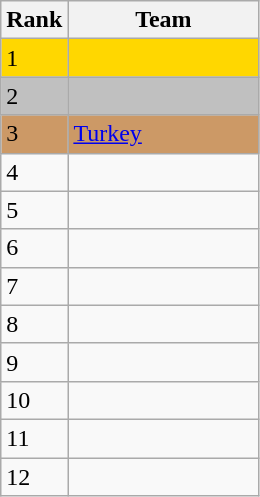<table class=wikitable>
<tr>
<th width=20>Rank</th>
<th width=120>Team</th>
</tr>
<tr bgcolor=gold>
<td>1</td>
<td></td>
</tr>
<tr bgcolor=silver>
<td>2</td>
<td></td>
</tr>
<tr bgcolor=#c96>
<td>3</td>
<td> <a href='#'>Turkey</a></td>
</tr>
<tr>
<td>4</td>
<td></td>
</tr>
<tr>
<td>5</td>
<td></td>
</tr>
<tr>
<td>6</td>
<td></td>
</tr>
<tr>
<td>7</td>
<td></td>
</tr>
<tr>
<td>8</td>
<td></td>
</tr>
<tr>
<td>9</td>
<td></td>
</tr>
<tr>
<td>10</td>
<td></td>
</tr>
<tr>
<td>11</td>
<td></td>
</tr>
<tr>
<td>12</td>
<td></td>
</tr>
</table>
